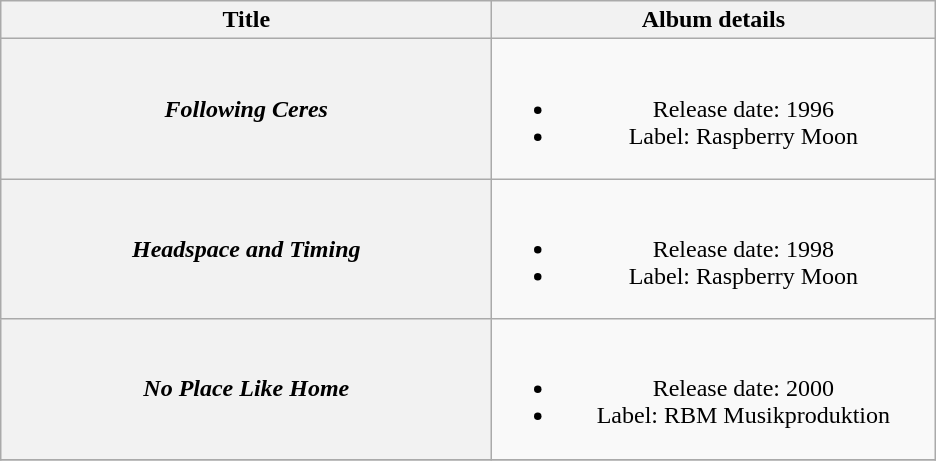<table class="wikitable plainrowheaders" style="text-align:center;">
<tr>
<th style="width:20em;">Title</th>
<th style="width:18em;">Album details</th>
</tr>
<tr>
<th scope="row"><em>Following Ceres</em></th>
<td><br><ul><li>Release date: 1996</li><li>Label: Raspberry Moon</li></ul></td>
</tr>
<tr>
<th scope="row"><em>Headspace and Timing</em></th>
<td><br><ul><li>Release date: 1998</li><li>Label: Raspberry Moon</li></ul></td>
</tr>
<tr>
<th scope="row"><em>No Place Like Home</em></th>
<td><br><ul><li>Release date: 2000</li><li>Label: RBM Musikproduktion</li></ul></td>
</tr>
<tr>
</tr>
</table>
